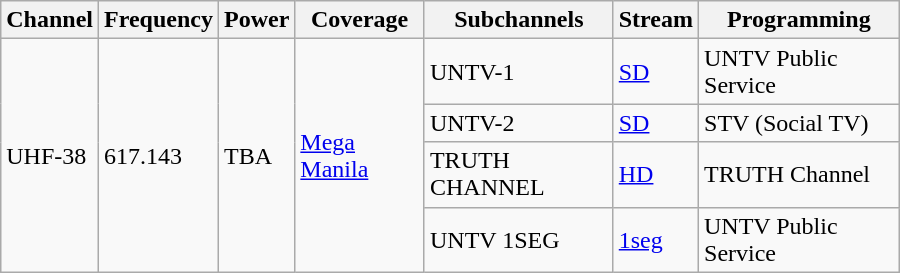<table class="wikitable float center" style=width:600px;>
<tr>
<th>Channel</th>
<th>Frequency</th>
<th>Power</th>
<th>Coverage</th>
<th>Subchannels</th>
<th>Stream</th>
<th>Programming</th>
</tr>
<tr>
<td rowspan="4">UHF-38</td>
<td rowspan="4">617.143</td>
<td rowspan="4">TBA</td>
<td rowspan="4"><a href='#'>Mega Manila</a></td>
<td>UNTV-1</td>
<td><a href='#'>SD</a></td>
<td>UNTV Public Service</td>
</tr>
<tr>
<td>UNTV-2</td>
<td><a href='#'>SD</a></td>
<td>STV (Social TV)</td>
</tr>
<tr>
<td>TRUTH CHANNEL</td>
<td><a href='#'>HD</a></td>
<td>TRUTH Channel</td>
</tr>
<tr>
<td>UNTV 1SEG</td>
<td><a href='#'>1seg</a></td>
<td>UNTV Public Service</td>
</tr>
</table>
